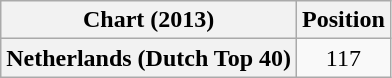<table class="wikitable plainrowheaders">
<tr>
<th>Chart (2013)</th>
<th>Position</th>
</tr>
<tr>
<th scope="row">Netherlands (Dutch Top 40)</th>
<td align="center">117</td>
</tr>
</table>
